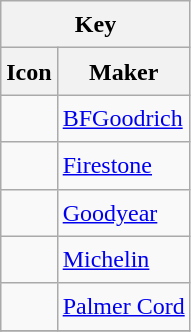<table class="wikitable plainrowheaders" style="font-size:1.00em; line-height:1.5em;">
<tr>
<th scope="col" colspan=2>Key</th>
</tr>
<tr>
<th scope="col">Icon</th>
<th scope="col">Maker</th>
</tr>
<tr>
<td align=center></td>
<td><a href='#'>BFGoodrich</a></td>
</tr>
<tr>
<td align=center></td>
<td><a href='#'>Firestone</a></td>
</tr>
<tr>
<td align=center></td>
<td><a href='#'>Goodyear</a></td>
</tr>
<tr>
<td align=center></td>
<td><a href='#'>Michelin</a></td>
</tr>
<tr>
<td align=center></td>
<td><a href='#'>Palmer Cord</a></td>
</tr>
<tr>
</tr>
</table>
